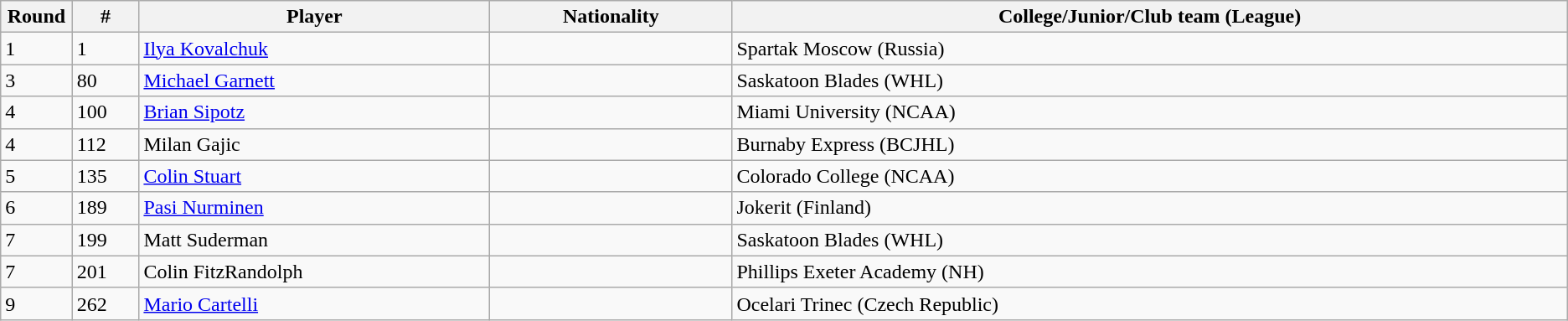<table class="wikitable">
<tr align="center">
<th bgcolor="#DDDDFF" width="4.0%">Round</th>
<th bgcolor="#DDDDFF" width="4.0%">#</th>
<th bgcolor="#DDDDFF" width="21.0%">Player</th>
<th bgcolor="#DDDDFF" width="14.5%">Nationality</th>
<th bgcolor="#DDDDFF" width="50.0%">College/Junior/Club team (League)</th>
</tr>
<tr>
<td>1</td>
<td>1</td>
<td><a href='#'>Ilya Kovalchuk</a></td>
<td></td>
<td>Spartak Moscow (Russia)</td>
</tr>
<tr>
<td>3</td>
<td>80</td>
<td><a href='#'>Michael Garnett</a></td>
<td></td>
<td>Saskatoon Blades (WHL)</td>
</tr>
<tr>
<td>4</td>
<td>100</td>
<td><a href='#'>Brian Sipotz</a></td>
<td></td>
<td>Miami University (NCAA)</td>
</tr>
<tr>
<td>4</td>
<td>112</td>
<td>Milan Gajic</td>
<td></td>
<td>Burnaby Express (BCJHL)</td>
</tr>
<tr>
<td>5</td>
<td>135</td>
<td><a href='#'>Colin Stuart</a></td>
<td></td>
<td>Colorado College (NCAA)</td>
</tr>
<tr>
<td>6</td>
<td>189</td>
<td><a href='#'>Pasi Nurminen</a></td>
<td></td>
<td>Jokerit (Finland)</td>
</tr>
<tr>
<td>7</td>
<td>199</td>
<td>Matt Suderman</td>
<td></td>
<td>Saskatoon Blades (WHL)</td>
</tr>
<tr>
<td>7</td>
<td>201</td>
<td>Colin FitzRandolph</td>
<td></td>
<td>Phillips Exeter Academy (NH)</td>
</tr>
<tr>
<td>9</td>
<td>262</td>
<td><a href='#'>Mario Cartelli</a></td>
<td></td>
<td>Ocelari Trinec (Czech Republic)</td>
</tr>
</table>
